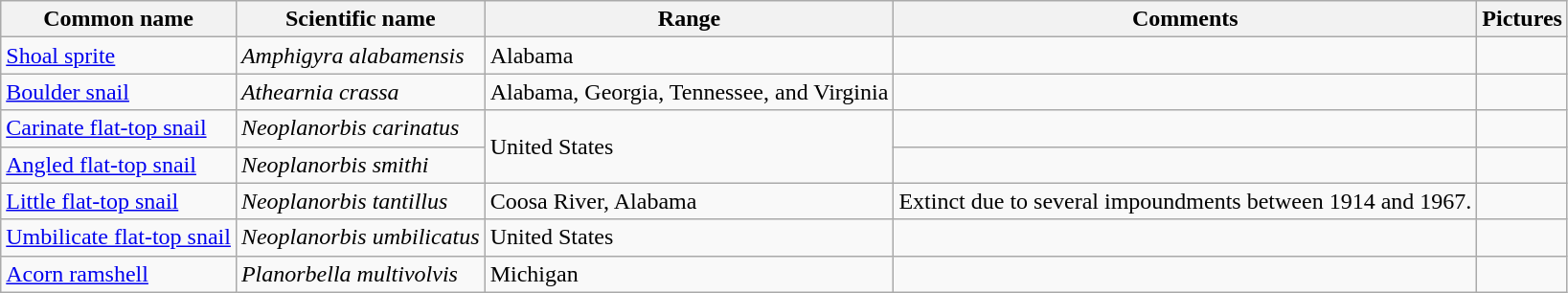<table class="wikitable sortable">
<tr>
<th>Common name</th>
<th>Scientific name</th>
<th>Range</th>
<th class="unsortable">Comments</th>
<th>Pictures</th>
</tr>
<tr>
<td><a href='#'>Shoal sprite</a></td>
<td><em>Amphigyra alabamensis</em></td>
<td>Alabama</td>
<td></td>
<td></td>
</tr>
<tr>
<td><a href='#'>Boulder snail</a></td>
<td><em>Athearnia crassa</em></td>
<td>Alabama, Georgia, Tennessee, and Virginia</td>
<td></td>
<td></td>
</tr>
<tr>
<td><a href='#'>Carinate flat-top snail</a></td>
<td><em>Neoplanorbis carinatus</em></td>
<td rowspan="2">United States</td>
<td></td>
<td></td>
</tr>
<tr>
<td><a href='#'>Angled flat-top snail</a></td>
<td><em>Neoplanorbis smithi</em></td>
<td></td>
<td></td>
</tr>
<tr>
<td><a href='#'>Little flat-top snail</a></td>
<td><em>Neoplanorbis tantillus</em></td>
<td>Coosa River, Alabama</td>
<td>Extinct due to several impoundments between 1914 and 1967.</td>
<td></td>
</tr>
<tr>
<td><a href='#'>Umbilicate flat-top snail</a></td>
<td><em>Neoplanorbis umbilicatus</em></td>
<td>United States</td>
<td></td>
<td></td>
</tr>
<tr>
<td><a href='#'>Acorn ramshell</a></td>
<td><em>Planorbella multivolvis</em></td>
<td>Michigan</td>
<td></td>
<td></td>
</tr>
</table>
